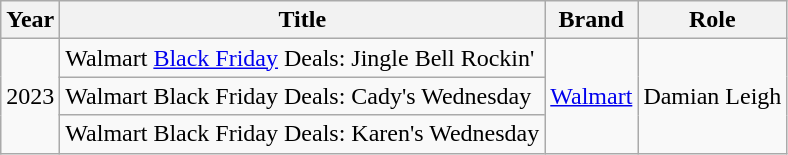<table class="wikitable">
<tr>
<th>Year</th>
<th>Title</th>
<th>Brand</th>
<th>Role</th>
</tr>
<tr>
<td rowspan="3">2023</td>
<td>Walmart <a href='#'>Black Friday</a> Deals: Jingle Bell Rockin'</td>
<td rowspan="3"><a href='#'>Walmart</a></td>
<td rowspan="3">Damian Leigh</td>
</tr>
<tr>
<td>Walmart Black Friday Deals: Cady's Wednesday</td>
</tr>
<tr>
<td>Walmart Black Friday Deals: Karen's Wednesday</td>
</tr>
</table>
